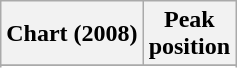<table class="wikitable sortable">
<tr>
<th align="left">Chart (2008)</th>
<th align="center">Peak<br>position</th>
</tr>
<tr>
</tr>
<tr>
</tr>
</table>
